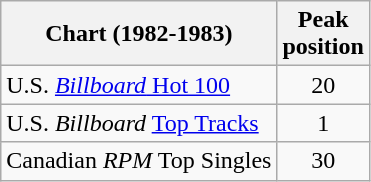<table class="wikitable sortable">
<tr>
<th>Chart (1982-1983)</th>
<th>Peak<br>position</th>
</tr>
<tr>
<td>U.S. <a href='#'><em>Billboard</em> Hot 100</a></td>
<td align="center">20</td>
</tr>
<tr>
<td>U.S. <em>Billboard</em> <a href='#'>Top Tracks</a></td>
<td align="center">1</td>
</tr>
<tr>
<td>Canadian <em>RPM</em> Top Singles</td>
<td align="center">30</td>
</tr>
</table>
